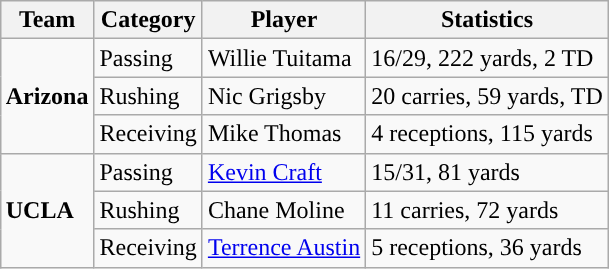<table class="wikitable" style="float: right;">
<tr>
<th>Team</th>
<th>Category</th>
<th>Player</th>
<th>Statistics</th>
</tr>
<tr>
<td rowspan=3><strong>Arizona</strong></td>
<td>Passing</td>
<td>Willie Tuitama</td>
<td>16/29, 222 yards, 2 TD</td>
</tr>
<tr>
<td>Rushing</td>
<td>Nic Grigsby</td>
<td>20 carries, 59 yards, TD</td>
</tr>
<tr>
<td>Receiving</td>
<td>Mike Thomas</td>
<td>4 receptions, 115 yards</td>
</tr>
<tr>
<td rowspan=3><strong>UCLA</strong></td>
<td>Passing</td>
<td><a href='#'>Kevin Craft</a></td>
<td>15/31, 81 yards</td>
</tr>
<tr>
<td>Rushing</td>
<td>Chane Moline</td>
<td>11 carries, 72 yards</td>
</tr>
<tr>
<td>Receiving</td>
<td><a href='#'>Terrence Austin</a></td>
<td>5 receptions, 36 yards</td>
</tr>
</table>
